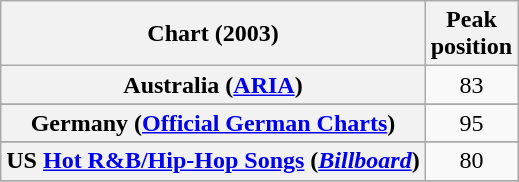<table class="wikitable sortable plainrowheaders" style="text-align:center">
<tr>
<th>Chart (2003)</th>
<th>Peak<br>position</th>
</tr>
<tr>
<th scope="row">Australia (<a href='#'>ARIA</a>)</th>
<td style="text-align:center;">83</td>
</tr>
<tr>
</tr>
<tr>
</tr>
<tr>
<th scope="row">Germany (<a href='#'>Official German Charts</a>)</th>
<td style="text-align:center;">95</td>
</tr>
<tr>
</tr>
<tr>
</tr>
<tr>
</tr>
<tr>
<th scope="row">US <a href='#'>Hot R&B/Hip-Hop Songs</a> (<em><a href='#'>Billboard</a></em>)</th>
<td style="text-align:center;">80</td>
</tr>
<tr>
</tr>
</table>
